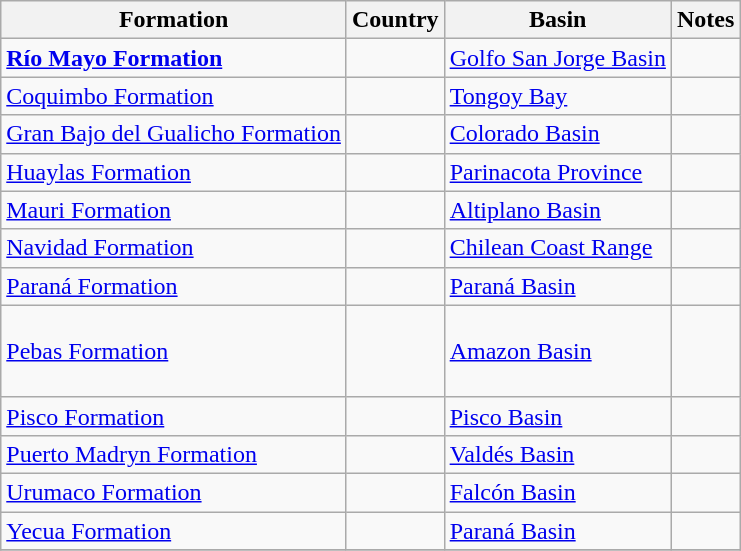<table class="wikitable sortable">
<tr>
<th>Formation<br></th>
<th>Country</th>
<th>Basin</th>
<th class=unsortable>Notes</th>
</tr>
<tr>
<td><strong><a href='#'>Río Mayo Formation</a></strong></td>
<td></td>
<td><a href='#'>Golfo San Jorge Basin</a></td>
<td></td>
</tr>
<tr>
<td><a href='#'>Coquimbo Formation</a></td>
<td></td>
<td><a href='#'>Tongoy Bay</a></td>
<td></td>
</tr>
<tr>
<td><a href='#'>Gran Bajo del Gualicho Formation</a></td>
<td></td>
<td><a href='#'>Colorado Basin</a></td>
<td></td>
</tr>
<tr>
<td><a href='#'>Huaylas Formation</a></td>
<td></td>
<td><a href='#'>Parinacota Province</a></td>
<td></td>
</tr>
<tr>
<td><a href='#'>Mauri Formation</a></td>
<td></td>
<td><a href='#'>Altiplano Basin</a></td>
<td></td>
</tr>
<tr>
<td><a href='#'>Navidad Formation</a></td>
<td></td>
<td><a href='#'>Chilean Coast Range</a></td>
<td></td>
</tr>
<tr>
<td><a href='#'>Paraná Formation</a></td>
<td></td>
<td><a href='#'>Paraná Basin</a></td>
<td></td>
</tr>
<tr>
<td><a href='#'>Pebas Formation</a></td>
<td><br><br><br></td>
<td><a href='#'>Amazon Basin</a></td>
<td></td>
</tr>
<tr>
<td><a href='#'>Pisco Formation</a></td>
<td></td>
<td><a href='#'>Pisco Basin</a></td>
<td></td>
</tr>
<tr>
<td><a href='#'>Puerto Madryn Formation</a></td>
<td></td>
<td><a href='#'>Valdés Basin</a></td>
<td></td>
</tr>
<tr>
<td><a href='#'>Urumaco Formation</a></td>
<td></td>
<td><a href='#'>Falcón Basin</a></td>
<td></td>
</tr>
<tr>
<td><a href='#'>Yecua Formation</a></td>
<td></td>
<td><a href='#'>Paraná Basin</a></td>
<td></td>
</tr>
<tr>
</tr>
</table>
